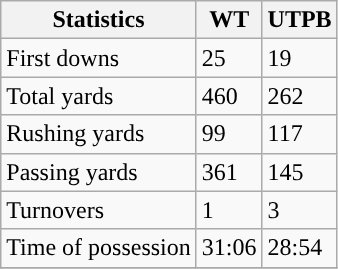<table class="wikitable">
<tr>
<th>Statistics</th>
<th>WT</th>
<th>UTPB</th>
</tr>
<tr>
<td>First downs</td>
<td>25</td>
<td>19</td>
</tr>
<tr>
<td>Total yards</td>
<td>460</td>
<td>262</td>
</tr>
<tr>
<td>Rushing yards</td>
<td>99</td>
<td>117</td>
</tr>
<tr>
<td>Passing yards</td>
<td>361</td>
<td>145</td>
</tr>
<tr>
<td>Turnovers</td>
<td>1</td>
<td>3</td>
</tr>
<tr>
<td>Time of possession</td>
<td>31:06</td>
<td>28:54</td>
</tr>
<tr>
</tr>
</table>
